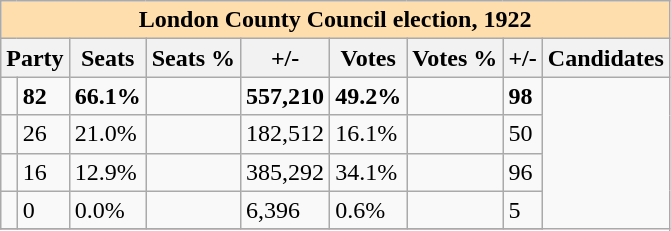<table class="wikitable">
<tr>
<th colspan="9" style="background:#ffdead;">London County Council election, 1922</th>
</tr>
<tr>
<th colspan=2>Party</th>
<th>Seats</th>
<th>Seats %</th>
<th>+/-</th>
<th>Votes</th>
<th>Votes %</th>
<th>+/-</th>
<th>Candidates</th>
</tr>
<tr>
<td></td>
<td><strong>82</strong></td>
<td><strong>66.1%</strong></td>
<td><strong></strong></td>
<td><strong>557,210</strong></td>
<td><strong>49.2%</strong></td>
<td><strong></strong></td>
<td><strong>98</strong></td>
</tr>
<tr>
<td></td>
<td>26</td>
<td>21.0%</td>
<td></td>
<td>182,512</td>
<td>16.1%</td>
<td></td>
<td>50</td>
</tr>
<tr>
<td></td>
<td>16</td>
<td>12.9%</td>
<td></td>
<td>385,292</td>
<td>34.1%</td>
<td></td>
<td>96</td>
</tr>
<tr>
<td></td>
<td>0</td>
<td>0.0%</td>
<td></td>
<td>6,396</td>
<td>0.6%</td>
<td></td>
<td>5</td>
</tr>
<tr>
</tr>
</table>
